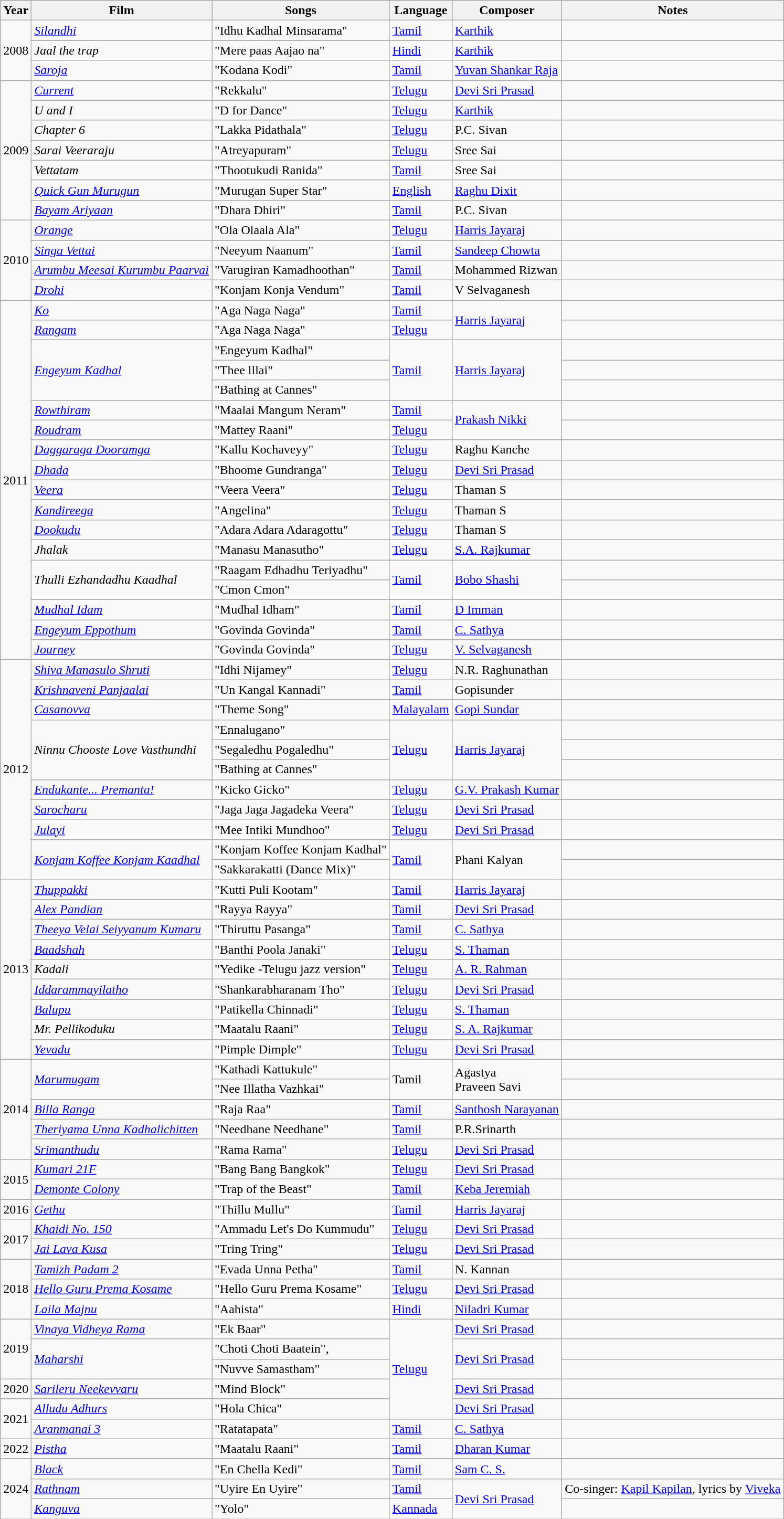<table class="wikitable sortable" border="1">
<tr>
<th>Year</th>
<th>Film</th>
<th>Songs</th>
<th>Language</th>
<th>Composer</th>
<th>Notes</th>
</tr>
<tr>
<td rowspan= 3>2008</td>
<td><em><a href='#'>Silandhi</a></em></td>
<td>"Idhu Kadhal Minsarama"</td>
<td><a href='#'>Tamil</a></td>
<td><a href='#'>Karthik</a></td>
<td></td>
</tr>
<tr>
<td><em>Jaal the trap</em></td>
<td>"Mere paas Aajao na"</td>
<td><a href='#'>Hindi</a></td>
<td><a href='#'>Karthik</a></td>
<td></td>
</tr>
<tr>
<td><em><a href='#'>Saroja</a></em></td>
<td>"Kodana Kodi"</td>
<td><a href='#'>Tamil</a></td>
<td><a href='#'>Yuvan Shankar Raja</a></td>
<td></td>
</tr>
<tr>
<td rowspan= 7>2009</td>
<td><em><a href='#'>Current</a></em></td>
<td>"Rekkalu"</td>
<td><a href='#'>Telugu</a></td>
<td><a href='#'>Devi Sri Prasad</a></td>
<td></td>
</tr>
<tr>
<td><em>U and I</em></td>
<td>"D for Dance"</td>
<td><a href='#'>Telugu</a></td>
<td><a href='#'>Karthik</a></td>
<td></td>
</tr>
<tr>
<td><em>Chapter 6</em></td>
<td>"Lakka Pidathala"</td>
<td><a href='#'>Telugu</a></td>
<td>P.C. Sivan</td>
<td></td>
</tr>
<tr>
<td><em>Sarai Veeraraju</em></td>
<td>"Atreyapuram"</td>
<td><a href='#'>Telugu</a></td>
<td>Sree Sai</td>
<td></td>
</tr>
<tr>
<td><em>Vettatam</em></td>
<td>"Thootukudi Ranida"</td>
<td><a href='#'>Tamil</a></td>
<td>Sree Sai</td>
<td></td>
</tr>
<tr>
<td><em><a href='#'>Quick Gun Murugun</a></em></td>
<td>"Murugan Super Star"</td>
<td><a href='#'>English</a></td>
<td><a href='#'>Raghu Dixit</a></td>
<td></td>
</tr>
<tr>
<td><em><a href='#'>Bayam Ariyaan</a></em></td>
<td>"Dhara Dhiri"</td>
<td><a href='#'>Tamil</a></td>
<td>P.C. Sivan</td>
<td></td>
</tr>
<tr>
<td rowspan= 4>2010</td>
<td><em><a href='#'>Orange</a></em></td>
<td>"Ola Olaala Ala"</td>
<td><a href='#'>Telugu</a></td>
<td><a href='#'>Harris Jayaraj</a></td>
<td></td>
</tr>
<tr>
<td><em><a href='#'>Singa Vettai</a></em></td>
<td>"Neeyum Naanum"</td>
<td><a href='#'>Tamil</a></td>
<td><a href='#'>Sandeep Chowta</a></td>
<td></td>
</tr>
<tr>
<td><em><a href='#'>Arumbu Meesai Kurumbu Paarvai</a></em></td>
<td>"Varugiran Kamadhoothan"</td>
<td><a href='#'>Tamil</a></td>
<td>Mohammed Rizwan</td>
<td></td>
</tr>
<tr>
<td><em><a href='#'>Drohi</a></em></td>
<td>"Konjam Konja Vendum"</td>
<td><a href='#'>Tamil</a></td>
<td>V Selvaganesh</td>
<td></td>
</tr>
<tr>
<td rowspan= 18>2011</td>
<td><em><a href='#'>Ko</a></em></td>
<td>"Aga Naga Naga"</td>
<td><a href='#'>Tamil</a></td>
<td rowspan="2"><a href='#'>Harris Jayaraj</a></td>
<td></td>
</tr>
<tr>
<td><em><a href='#'>Rangam</a></em></td>
<td>"Aga Naga Naga"</td>
<td><a href='#'>Telugu</a></td>
<td></td>
</tr>
<tr>
<td rowspan="3"><em><a href='#'>Engeyum Kadhal</a></em></td>
<td>"Engeyum Kadhal"</td>
<td rowspan="3"><a href='#'>Tamil</a></td>
<td rowspan="3"><a href='#'>Harris Jayaraj</a></td>
<td></td>
</tr>
<tr>
<td>"Thee lllai"</td>
<td></td>
</tr>
<tr>
<td>"Bathing at Cannes"</td>
<td></td>
</tr>
<tr>
<td><em><a href='#'>Rowthiram</a></em></td>
<td>"Maalai Mangum Neram"</td>
<td><a href='#'>Tamil</a></td>
<td rowspan="2"><a href='#'>Prakash Nikki</a></td>
<td></td>
</tr>
<tr>
<td><em><a href='#'>Roudram</a></em></td>
<td>"Mattey Raani"</td>
<td><a href='#'>Telugu</a></td>
<td></td>
</tr>
<tr>
<td><em><a href='#'>Daggaraga Dooramga</a></em></td>
<td>"Kallu Kochaveyy"</td>
<td><a href='#'>Telugu</a></td>
<td>Raghu Kanche</td>
<td></td>
</tr>
<tr>
<td><em><a href='#'>Dhada</a></em></td>
<td>"Bhoome Gundranga"</td>
<td><a href='#'>Telugu</a></td>
<td><a href='#'>Devi Sri Prasad</a></td>
<td></td>
</tr>
<tr>
<td><em><a href='#'>Veera</a></em></td>
<td>"Veera Veera"</td>
<td><a href='#'>Telugu</a></td>
<td>Thaman S</td>
<td></td>
</tr>
<tr>
<td><em><a href='#'>Kandireega</a></em></td>
<td>"Angelina"</td>
<td><a href='#'>Telugu</a></td>
<td>Thaman S</td>
<td></td>
</tr>
<tr>
<td><em><a href='#'>Dookudu</a></em></td>
<td>"Adara Adara Adaragottu"</td>
<td><a href='#'>Telugu</a></td>
<td>Thaman S</td>
<td></td>
</tr>
<tr>
<td><em>Jhalak</em></td>
<td>"Manasu Manasutho"</td>
<td><a href='#'>Telugu</a></td>
<td><a href='#'>S.A. Rajkumar</a></td>
<td></td>
</tr>
<tr>
<td rowspan="2"><em>Thulli Ezhandadhu Kaadhal</em></td>
<td>"Raagam Edhadhu Teriyadhu"</td>
<td rowspan="2"><a href='#'>Tamil</a></td>
<td rowspan="2"><a href='#'>Bobo Shashi</a></td>
<td></td>
</tr>
<tr>
<td>"Cmon Cmon"</td>
<td></td>
</tr>
<tr>
<td><em><a href='#'>Mudhal Idam</a></em></td>
<td>"Mudhal Idham"</td>
<td><a href='#'>Tamil</a></td>
<td><a href='#'>D Imman</a></td>
<td></td>
</tr>
<tr>
<td><em><a href='#'>Engeyum Eppothum</a></em></td>
<td>"Govinda Govinda"</td>
<td><a href='#'>Tamil</a></td>
<td><a href='#'>C. Sathya</a></td>
<td></td>
</tr>
<tr>
<td><em><a href='#'>Journey</a></em></td>
<td>"Govinda Govinda"</td>
<td><a href='#'>Telugu</a></td>
<td><a href='#'>V. Selvaganesh</a></td>
<td></td>
</tr>
<tr>
<td rowspan= 11>2012</td>
<td><em><a href='#'>Shiva Manasulo Shruti</a></em></td>
<td>"Idhi Nijamey"</td>
<td><a href='#'>Telugu</a></td>
<td>N.R. Raghunathan</td>
<td></td>
</tr>
<tr>
<td><em><a href='#'>Krishnaveni Panjaalai</a></em></td>
<td>"Un Kangal Kannadi"</td>
<td><a href='#'>Tamil</a></td>
<td>Gopisunder</td>
<td></td>
</tr>
<tr>
<td><em><a href='#'>Casanovva</a></em></td>
<td>"Theme Song"</td>
<td><a href='#'>Malayalam</a></td>
<td><a href='#'>Gopi Sundar</a></td>
<td></td>
</tr>
<tr>
<td rowspan="3"><em>Ninnu Chooste Love Vasthundhi</em></td>
<td>"Ennalugano"</td>
<td rowspan="3"><a href='#'>Telugu</a></td>
<td rowspan="3"><a href='#'>Harris Jayaraj</a></td>
<td></td>
</tr>
<tr>
<td>"Segaledhu Pogaledhu"</td>
<td></td>
</tr>
<tr>
<td>"Bathing at Cannes"</td>
<td></td>
</tr>
<tr>
<td><em><a href='#'>Endukante... Premanta!</a></em></td>
<td>"Kicko Gicko"</td>
<td><a href='#'>Telugu</a></td>
<td><a href='#'>G.V. Prakash Kumar</a></td>
<td></td>
</tr>
<tr>
<td><em><a href='#'>Sarocharu</a></em></td>
<td>"Jaga Jaga Jagadeka Veera"</td>
<td><a href='#'>Telugu</a></td>
<td><a href='#'>Devi Sri Prasad</a></td>
<td></td>
</tr>
<tr>
<td><em><a href='#'>Julayi</a></em></td>
<td>"Mee Intiki Mundhoo"</td>
<td><a href='#'>Telugu</a></td>
<td><a href='#'>Devi Sri Prasad</a></td>
<td></td>
</tr>
<tr>
<td rowspan="2"><em><a href='#'>Konjam Koffee Konjam Kaadhal</a></em></td>
<td>"Konjam Koffee Konjam Kadhal"</td>
<td rowspan="2"><a href='#'>Tamil</a></td>
<td rowspan="2">Phani Kalyan</td>
<td></td>
</tr>
<tr>
<td>"Sakkarakatti (Dance Mix)"</td>
<td></td>
</tr>
<tr>
<td rowspan="9">2013</td>
<td><em><a href='#'>Thuppakki</a></em></td>
<td>"Kutti Puli Kootam"</td>
<td><a href='#'>Tamil</a></td>
<td><a href='#'>Harris Jayaraj</a></td>
<td></td>
</tr>
<tr>
<td><em><a href='#'>Alex Pandian</a></em></td>
<td>"Rayya Rayya"</td>
<td><a href='#'>Tamil</a></td>
<td><a href='#'>Devi Sri Prasad</a></td>
<td></td>
</tr>
<tr>
<td><em><a href='#'>Theeya Velai Seiyyanum Kumaru</a></em></td>
<td>"Thiruttu Pasanga"</td>
<td><a href='#'>Tamil</a></td>
<td><a href='#'>C. Sathya</a></td>
<td></td>
</tr>
<tr>
<td><em><a href='#'>Baadshah</a></em></td>
<td>"Banthi Poola Janaki"</td>
<td><a href='#'>Telugu</a></td>
<td><a href='#'>S. Thaman</a></td>
<td></td>
</tr>
<tr>
<td><em>Kadali</em></td>
<td>"Yedike -Telugu jazz version"</td>
<td><a href='#'>Telugu</a></td>
<td><a href='#'>A. R. Rahman</a></td>
<td></td>
</tr>
<tr>
<td><em><a href='#'>Iddarammayilatho</a></em></td>
<td>"Shankarabharanam Tho"</td>
<td><a href='#'>Telugu</a></td>
<td><a href='#'>Devi Sri Prasad</a></td>
<td></td>
</tr>
<tr>
<td><em><a href='#'>Balupu</a></em></td>
<td>"Patikella Chinnadi"</td>
<td><a href='#'>Telugu</a></td>
<td><a href='#'>S. Thaman</a></td>
<td></td>
</tr>
<tr>
<td><em>Mr. Pellikoduku</em></td>
<td>"Maatalu Raani"</td>
<td><a href='#'>Telugu</a></td>
<td><a href='#'>S. A. Rajkumar</a></td>
<td></td>
</tr>
<tr>
<td><em><a href='#'>Yevadu</a></em></td>
<td>"Pimple Dimple"</td>
<td><a href='#'>Telugu</a></td>
<td><a href='#'>Devi Sri Prasad</a></td>
<td></td>
</tr>
<tr>
<td rowspan="5">2014</td>
<td rowspan="2"><em><a href='#'>Marumugam</a></em></td>
<td>"Kathadi Kattukule"</td>
<td rowspan="2">Tamil</td>
<td rowspan="2">Agastya<br>Praveen Savi</td>
<td></td>
</tr>
<tr>
<td>"Nee Illatha Vazhkai"</td>
<td></td>
</tr>
<tr>
<td><em><a href='#'>Billa Ranga</a></em></td>
<td>"Raja Raa"</td>
<td><a href='#'>Tamil</a></td>
<td><a href='#'>Santhosh Narayanan</a></td>
<td></td>
</tr>
<tr>
<td><em><a href='#'>Theriyama Unna Kadhalichitten</a></em></td>
<td>"Needhane Needhane"</td>
<td><a href='#'>Tamil</a></td>
<td>P.R.Srinarth</td>
<td></td>
</tr>
<tr>
<td><em><a href='#'>Srimanthudu</a></em></td>
<td>"Rama Rama"</td>
<td><a href='#'>Telugu</a></td>
<td><a href='#'>Devi Sri Prasad</a></td>
<td></td>
</tr>
<tr>
<td rowspan="2">2015</td>
<td><em><a href='#'>Kumari 21F</a></em></td>
<td>"Bang Bang Bangkok"</td>
<td><a href='#'>Telugu</a></td>
<td><a href='#'>Devi Sri Prasad</a></td>
<td></td>
</tr>
<tr>
<td><em><a href='#'>Demonte Colony</a></em></td>
<td>"Trap of the Beast"</td>
<td><a href='#'>Tamil</a></td>
<td><a href='#'>Keba Jeremiah</a></td>
<td></td>
</tr>
<tr>
<td>2016</td>
<td><em><a href='#'>Gethu</a></em></td>
<td>"Thillu Mullu"</td>
<td><a href='#'>Tamil</a></td>
<td><a href='#'>Harris Jayaraj</a></td>
<td></td>
</tr>
<tr>
<td rowspan="2">2017</td>
<td><em><a href='#'>Khaidi No. 150</a></em></td>
<td>"Ammadu Let's Do Kummudu"</td>
<td><a href='#'>Telugu</a></td>
<td><a href='#'>Devi Sri Prasad</a></td>
<td></td>
</tr>
<tr>
<td><em><a href='#'>Jai Lava Kusa</a></em></td>
<td>"Tring Tring"</td>
<td><a href='#'>Telugu</a></td>
<td><a href='#'>Devi Sri Prasad</a></td>
<td></td>
</tr>
<tr>
<td rowspan="3">2018</td>
<td><em><a href='#'>Tamizh Padam 2</a></em></td>
<td>"Evada Unna Petha"</td>
<td><a href='#'>Tamil</a></td>
<td>N. Kannan</td>
<td></td>
</tr>
<tr>
<td><em><a href='#'>Hello Guru Prema Kosame</a></em></td>
<td>"Hello Guru Prema Kosame"</td>
<td><a href='#'>Telugu</a></td>
<td><a href='#'>Devi Sri Prasad</a></td>
<td></td>
</tr>
<tr>
<td><a href='#'><em>Laila Majnu</em></a></td>
<td>"Aahista"</td>
<td><a href='#'>Hindi</a></td>
<td><a href='#'>Niladri Kumar</a></td>
<td></td>
</tr>
<tr>
<td rowspan="3">2019</td>
<td><em><a href='#'>Vinaya Vidheya Rama</a></em></td>
<td>"Ek Baar"</td>
<td rowspan="5"><a href='#'>Telugu</a></td>
<td><a href='#'>Devi Sri Prasad</a></td>
<td></td>
</tr>
<tr>
<td rowspan="2"><em><a href='#'>Maharshi</a></em></td>
<td>"Choti Choti Baatein",</td>
<td rowspan="2"><a href='#'>Devi Sri Prasad</a></td>
<td></td>
</tr>
<tr>
<td>"Nuvve Samastham"</td>
<td></td>
</tr>
<tr>
<td rowspan=1>2020</td>
<td><em><a href='#'>Sarileru Neekevvaru</a></em></td>
<td>"Mind Block"</td>
<td><a href='#'>Devi Sri Prasad</a></td>
<td></td>
</tr>
<tr>
<td rowspan="2">2021</td>
<td><em><a href='#'>Alludu Adhurs</a></em></td>
<td>"Hola Chica"</td>
<td><a href='#'>Devi Sri Prasad</a></td>
<td></td>
</tr>
<tr>
<td><em><a href='#'>Aranmanai 3</a></em></td>
<td>"Ratatapata"</td>
<td><a href='#'>Tamil</a></td>
<td><a href='#'>C. Sathya</a></td>
<td></td>
</tr>
<tr>
<td>2022</td>
<td><a href='#'><em>Pistha</em></a></td>
<td>"Maatalu Raani"</td>
<td><a href='#'>Tamil</a></td>
<td><a href='#'>Dharan Kumar</a></td>
<td></td>
</tr>
<tr>
<td rowspan="3">2024</td>
<td><em><a href='#'>Black</a></em></td>
<td>"En Chella Kedi"</td>
<td><a href='#'>Tamil</a></td>
<td><a href='#'>Sam C. S. </a></td>
<td></td>
</tr>
<tr>
<td><em><a href='#'>Rathnam</a></em></td>
<td>"Uyire En Uyire"</td>
<td><a href='#'>Tamil</a></td>
<td rowspan="2"><a href='#'>Devi Sri Prasad</a></td>
<td>Co-singer: <a href='#'>Kapil Kapilan</a>, lyrics by <a href='#'>Viveka</a></td>
</tr>
<tr>
<td><em><a href='#'>Kanguva</a></em></td>
<td>"Yolo"</td>
<td><a href='#'>Kannada</a></td>
<td></td>
</tr>
</table>
